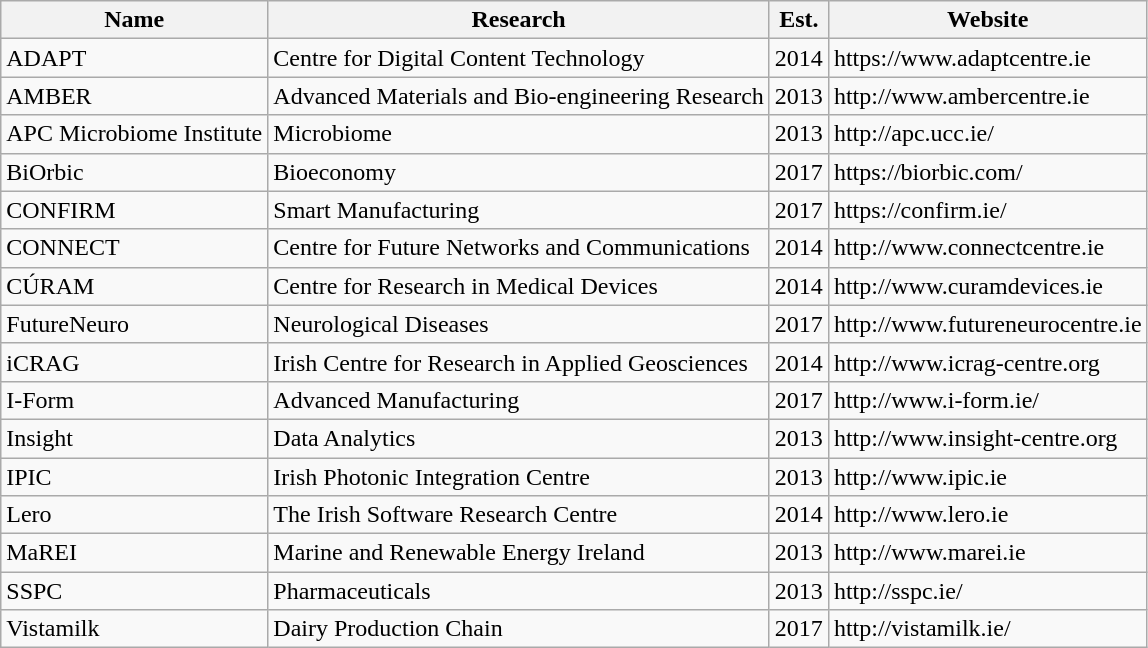<table class="wikitable">
<tr>
<th>Name</th>
<th>Research</th>
<th>Est.</th>
<th>Website</th>
</tr>
<tr>
<td>ADAPT</td>
<td>Centre for Digital Content Technology</td>
<td>2014</td>
<td>https://www.adaptcentre.ie</td>
</tr>
<tr>
<td>AMBER</td>
<td>Advanced Materials and Bio-engineering Research</td>
<td>2013</td>
<td>http://www.ambercentre.ie</td>
</tr>
<tr>
<td>APC Microbiome Institute</td>
<td>Microbiome</td>
<td>2013</td>
<td>http://apc.ucc.ie/</td>
</tr>
<tr>
<td>BiOrbic</td>
<td>Bioeconomy</td>
<td>2017</td>
<td>https://biorbic.com/</td>
</tr>
<tr>
<td>CONFIRM</td>
<td>Smart Manufacturing</td>
<td>2017</td>
<td>https://confirm.ie/</td>
</tr>
<tr>
<td>CONNECT</td>
<td>Centre for Future Networks and Communications</td>
<td>2014</td>
<td>http://www.connectcentre.ie</td>
</tr>
<tr>
<td>CÚRAM</td>
<td>Centre for Research in Medical Devices</td>
<td>2014</td>
<td>http://www.curamdevices.ie</td>
</tr>
<tr>
<td>FutureNeuro</td>
<td>Neurological Diseases</td>
<td>2017</td>
<td>http://www.futureneurocentre.ie</td>
</tr>
<tr>
<td>iCRAG</td>
<td>Irish Centre for Research in Applied Geosciences</td>
<td>2014</td>
<td>http://www.icrag-centre.org</td>
</tr>
<tr>
<td>I-Form</td>
<td>Advanced Manufacturing</td>
<td>2017</td>
<td>http://www.i-form.ie/</td>
</tr>
<tr>
<td>Insight</td>
<td>Data Analytics</td>
<td>2013</td>
<td>http://www.insight-centre.org</td>
</tr>
<tr>
<td>IPIC</td>
<td>Irish Photonic Integration Centre</td>
<td>2013</td>
<td>http://www.ipic.ie</td>
</tr>
<tr>
<td>Lero</td>
<td>The Irish Software Research Centre</td>
<td>2014</td>
<td>http://www.lero.ie</td>
</tr>
<tr>
<td>MaREI</td>
<td>Marine and Renewable Energy Ireland</td>
<td>2013</td>
<td>http://www.marei.ie</td>
</tr>
<tr>
<td>SSPC</td>
<td>Pharmaceuticals</td>
<td>2013</td>
<td>http://sspc.ie/</td>
</tr>
<tr>
<td>Vistamilk</td>
<td>Dairy Production Chain</td>
<td>2017</td>
<td>http://vistamilk.ie/</td>
</tr>
</table>
